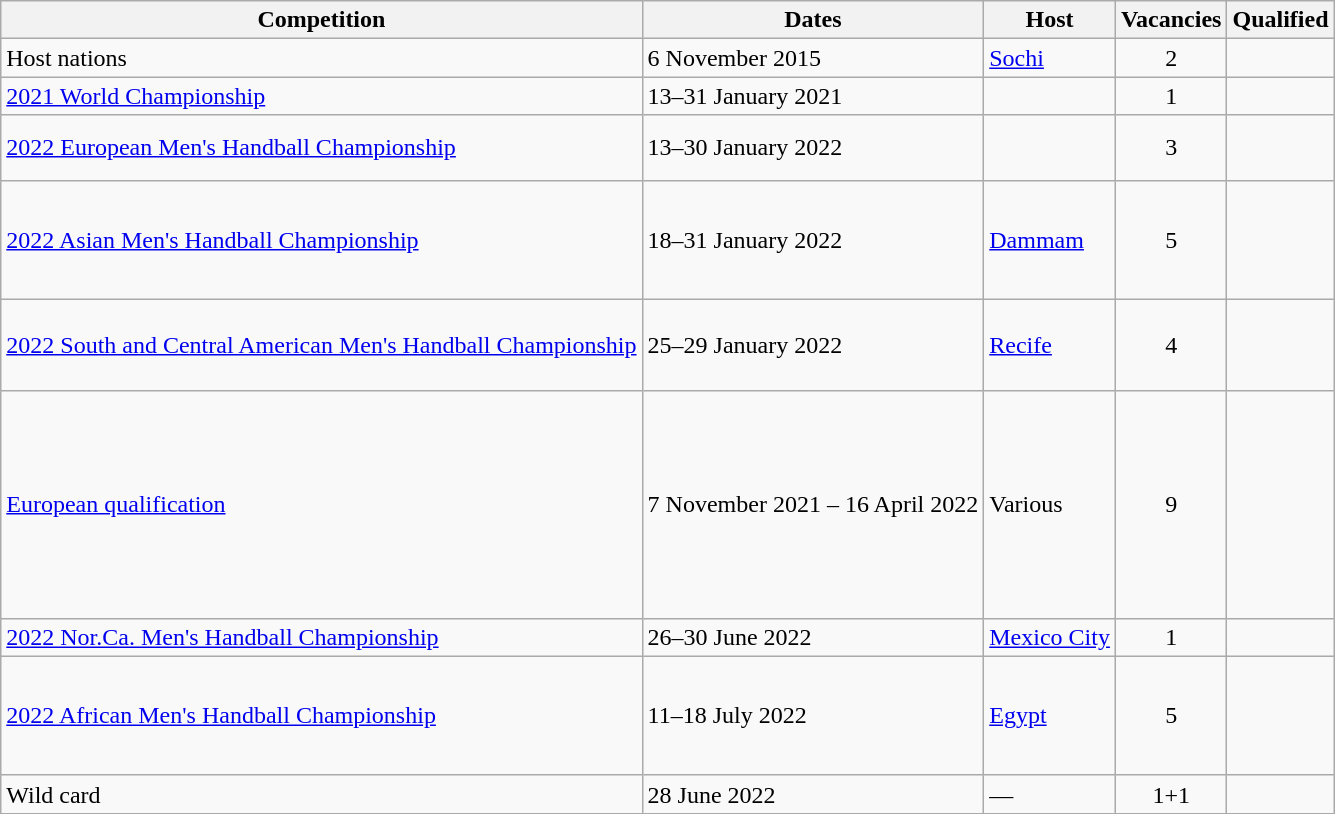<table class="wikitable">
<tr>
<th>Competition</th>
<th>Dates</th>
<th>Host</th>
<th>Vacancies</th>
<th>Qualified</th>
</tr>
<tr>
<td>Host nations</td>
<td>6 November 2015</td>
<td> <a href='#'>Sochi</a></td>
<td style="text-align: center;">2</td>
<td><br></td>
</tr>
<tr>
<td><a href='#'>2021 World Championship</a></td>
<td>13–31 January 2021</td>
<td></td>
<td style="text-align: center;">1</td>
<td></td>
</tr>
<tr>
<td><a href='#'>2022 European Men's Handball Championship</a></td>
<td>13–30 January 2022</td>
<td><br></td>
<td style="text-align: center;">3</td>
<td><br><br></td>
</tr>
<tr>
<td><a href='#'>2022 Asian Men's Handball Championship</a></td>
<td>18–31 January 2022</td>
<td> <a href='#'>Dammam</a></td>
<td style="text-align: center;">5</td>
<td><br><br><br><br></td>
</tr>
<tr>
<td><a href='#'>2022 South and Central American Men's Handball Championship</a></td>
<td>25–29 January 2022</td>
<td> <a href='#'>Recife</a></td>
<td style="text-align: center;">4</td>
<td><br><br><br></td>
</tr>
<tr>
<td><a href='#'>European qualification</a></td>
<td>7 November 2021 – 16 April 2022</td>
<td>Various</td>
<td style="text-align: center;">9</td>
<td><br><br><br><br><br><br><br><br></td>
</tr>
<tr>
<td><a href='#'>2022 Nor.Ca. Men's Handball Championship</a></td>
<td>26–30 June 2022</td>
<td> <a href='#'>Mexico City</a></td>
<td style="text-align: center;">1</td>
<td></td>
</tr>
<tr>
<td><a href='#'>2022 African Men's Handball Championship</a></td>
<td>11–18 July 2022</td>
<td> <a href='#'>Egypt</a></td>
<td style="text-align: center;">5</td>
<td><br><br><br><br></td>
</tr>
<tr>
<td>Wild card</td>
<td>28 June 2022</td>
<td>—</td>
<td style="text-align: center;">1+1</td>
<td><br></td>
</tr>
</table>
